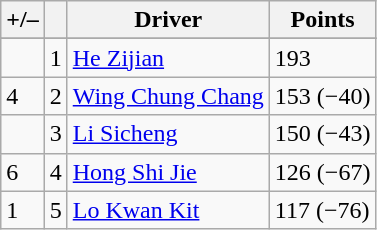<table class="wikitable sortable">
<tr>
<th scope="col">+/–</th>
<th scope="col"></th>
<th scope="col">Driver</th>
<th scope="col">Points</th>
</tr>
<tr>
</tr>
<tr>
<td align="left"></td>
<td align="center">1</td>
<td data-sort-value="HE"> <a href='#'>He Zijian</a></td>
<td align="left">193</td>
</tr>
<tr>
<td align="left"> 4</td>
<td align="center">2</td>
<td data-sort-value="CHA"> <a href='#'>Wing Chung Chang</a></td>
<td align="left">153 (−40)</td>
</tr>
<tr>
<td align="left"></td>
<td align="center">3</td>
<td data-sort-value="LI"> <a href='#'>Li Sicheng</a></td>
<td align="left">150 (−43)</td>
</tr>
<tr>
<td align="left"> 6</td>
<td align="center">4</td>
<td data-sort-value="SHI"> <a href='#'>Hong Shi Jie</a></td>
<td align="left">126 (−67)</td>
</tr>
<tr>
<td align="left"> 1</td>
<td align="center">5</td>
<td data-sort-value="LO"> <a href='#'>Lo Kwan Kit</a></td>
<td align="left">117 (−76)</td>
</tr>
</table>
